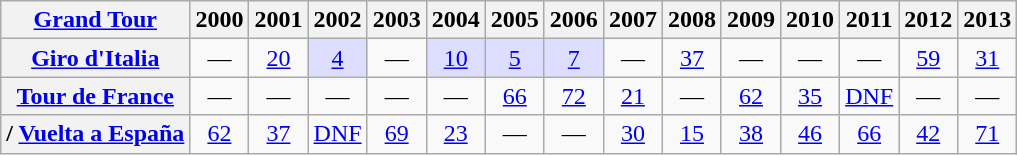<table class="wikitable plainrowheaders">
<tr>
<th scope="col"><a href='#'>Grand Tour</a></th>
<th scope="col">2000</th>
<th scope="col">2001</th>
<th scope="col">2002</th>
<th scope="col">2003</th>
<th scope="col">2004</th>
<th scope="col">2005</th>
<th scope="col">2006</th>
<th scope="col">2007</th>
<th scope="col">2008</th>
<th scope="col">2009</th>
<th scope="col">2010</th>
<th scope="col">2011</th>
<th scope="col">2012</th>
<th scope="col">2013</th>
</tr>
<tr style="text-align:center;">
<th scope="row"> <a href='#'>Giro d'Italia</a></th>
<td>—</td>
<td><a href='#'>20</a></td>
<td align="center" style="background:#ddddff;"><a href='#'>4</a></td>
<td>—</td>
<td align="center" style="background:#ddddff;"><a href='#'>10</a></td>
<td align="center" style="background:#ddddff;"><a href='#'>5</a></td>
<td align="center" style="background:#ddddff;"><a href='#'>7</a></td>
<td>—</td>
<td><a href='#'>37</a></td>
<td>—</td>
<td>—</td>
<td>—</td>
<td><a href='#'>59</a></td>
<td><a href='#'>31</a></td>
</tr>
<tr style="text-align:center;">
<th scope="row"> <a href='#'>Tour de France</a></th>
<td>—</td>
<td>—</td>
<td>—</td>
<td>—</td>
<td>—</td>
<td><a href='#'>66</a></td>
<td><a href='#'>72</a></td>
<td><a href='#'>21</a></td>
<td>—</td>
<td><a href='#'>62</a></td>
<td><a href='#'>35</a></td>
<td><a href='#'>DNF</a></td>
<td>—</td>
<td>—</td>
</tr>
<tr style="text-align:center;">
<th scope="row">/ <a href='#'>Vuelta a España</a></th>
<td><a href='#'>62</a></td>
<td><a href='#'>37</a></td>
<td><a href='#'>DNF</a></td>
<td><a href='#'>69</a></td>
<td><a href='#'>23</a></td>
<td>—</td>
<td>—</td>
<td><a href='#'>30</a></td>
<td><a href='#'>15</a></td>
<td><a href='#'>38</a></td>
<td><a href='#'>46</a></td>
<td><a href='#'>66</a></td>
<td><a href='#'>42</a></td>
<td><a href='#'>71</a></td>
</tr>
</table>
